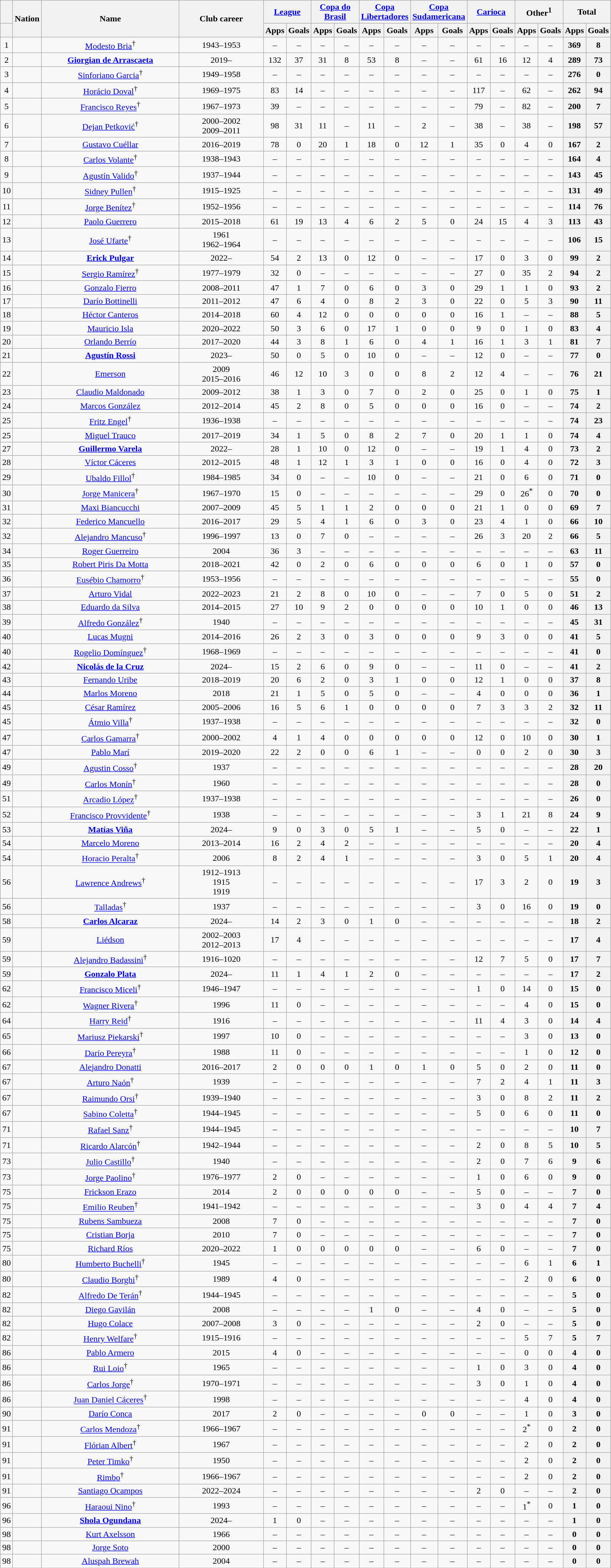<table class="wikitable plainrowheaders sortable" style="text-align:center">
<tr>
<th></th>
<th scope="col" ! style="width:40px;" rowspan="2">Nation</th>
<th scope="col" ! style="width:250px; colspan="1" rowspan="2">Name</th>
<th scope="col" ! style="width:150px; colspan="1" rowspan="2">Club career</th>
<th scope="col" ! style="width:60px;" colspan="2"><a href='#'>League</a></th>
<th scope="col" ! style="width:60px;" colspan="2"><a href='#'>Copa do Brasil</a></th>
<th scope="col" ! style="width:60px;" colspan="2"><a href='#'>Copa Libertadores</a></th>
<th scope="col" ! style="width:60px;" colspan="2"><a href='#'>Copa Sudamericana</a></th>
<th scope="col" ! style="width:60px;" colspan="2"><a href='#'>Carioca</a></th>
<th scope="col" ! style="width:60px;" colspan="2">Other<sup>1</sup></th>
<th scope="col" ! style="width:60px;" colspan="2">Total</th>
</tr>
<tr>
<th></th>
<th>Apps</th>
<th>Goals</th>
<th>Apps</th>
<th>Goals</th>
<th>Apps</th>
<th>Goals</th>
<th>Apps</th>
<th>Goals</th>
<th>Apps</th>
<th>Goals</th>
<th>Apps</th>
<th>Goals</th>
<th>Apps</th>
<th>Goals</th>
</tr>
<tr>
<td>1</td>
<td></td>
<td><a href='#'>Modesto Bria</a><sup>†</sup></td>
<td>1943–1953</td>
<td>–</td>
<td>–</td>
<td>–</td>
<td>–</td>
<td>–</td>
<td>–</td>
<td>–</td>
<td>–</td>
<td>–</td>
<td>–</td>
<td>–</td>
<td>–</td>
<th>369</th>
<th>8</th>
</tr>
<tr>
<td>2</td>
<td></td>
<td><strong><a href='#'>Giorgian de Arrascaeta</a></strong></td>
<td>2019–</td>
<td>132</td>
<td>37</td>
<td>31</td>
<td>8</td>
<td>53</td>
<td>8</td>
<td>–</td>
<td>–</td>
<td>61</td>
<td>16</td>
<td>12</td>
<td>4</td>
<th>289</th>
<th>73</th>
</tr>
<tr>
<td>3</td>
<td></td>
<td><a href='#'>Sinforiano Garcia</a><sup>†</sup></td>
<td>1949–1958</td>
<td>–</td>
<td>–</td>
<td>–</td>
<td>–</td>
<td>–</td>
<td>–</td>
<td>–</td>
<td>–</td>
<td>–</td>
<td>–</td>
<td>–</td>
<td>–</td>
<th>276</th>
<th>0</th>
</tr>
<tr>
<td>4</td>
<td></td>
<td><a href='#'>Horácio Doval</a><sup>†</sup></td>
<td>1969–1975</td>
<td>83</td>
<td>14</td>
<td>–</td>
<td>–</td>
<td>–</td>
<td>–</td>
<td>–</td>
<td>–</td>
<td>117</td>
<td>–</td>
<td>62</td>
<td>–</td>
<th>262</th>
<th>94</th>
</tr>
<tr>
<td>5</td>
<td></td>
<td><a href='#'>Francisco Reyes</a><sup>†</sup></td>
<td>1967–1973</td>
<td>39</td>
<td>–</td>
<td>–</td>
<td>–</td>
<td>–</td>
<td>–</td>
<td>–</td>
<td>–</td>
<td>79</td>
<td>–</td>
<td>82</td>
<td>–</td>
<th>200</th>
<th>7</th>
</tr>
<tr>
<td>6</td>
<td></td>
<td><a href='#'>Dejan Petković</a><sup>†</sup></td>
<td>2000–2002 <br> 2009–2011</td>
<td>98</td>
<td>31</td>
<td>11</td>
<td>–</td>
<td>11</td>
<td>–</td>
<td>2</td>
<td>–</td>
<td>38</td>
<td>–</td>
<td>38</td>
<td>–</td>
<th>198</th>
<th>57</th>
</tr>
<tr>
<td>7</td>
<td></td>
<td><a href='#'>Gustavo Cuéllar</a></td>
<td>2016–2019</td>
<td>78</td>
<td>0</td>
<td>20</td>
<td>1</td>
<td>18</td>
<td>0</td>
<td>12</td>
<td>1</td>
<td>35</td>
<td>0</td>
<td>4</td>
<td>0</td>
<th>167</th>
<th>2</th>
</tr>
<tr>
<td>8</td>
<td></td>
<td><a href='#'>Carlos Volante</a><sup>†</sup></td>
<td>1938–1943</td>
<td>–</td>
<td>–</td>
<td>–</td>
<td>–</td>
<td>–</td>
<td>–</td>
<td>–</td>
<td>–</td>
<td>–</td>
<td>–</td>
<td>–</td>
<td>–</td>
<th>164</th>
<th>4</th>
</tr>
<tr>
<td>9</td>
<td></td>
<td><a href='#'>Agustín Valido</a><sup>†</sup></td>
<td>1937–1944</td>
<td>–</td>
<td>–</td>
<td>–</td>
<td>–</td>
<td>–</td>
<td>–</td>
<td>–</td>
<td>–</td>
<td>–</td>
<td>–</td>
<td>–</td>
<td>–</td>
<th>143</th>
<th>45</th>
</tr>
<tr>
<td>10</td>
<td></td>
<td><a href='#'>Sidney Pullen</a><sup>†</sup></td>
<td>1915–1925</td>
<td>–</td>
<td>–</td>
<td>–</td>
<td>–</td>
<td>–</td>
<td>–</td>
<td>–</td>
<td>–</td>
<td>–</td>
<td>–</td>
<td>–</td>
<td>–</td>
<th>131</th>
<th>49</th>
</tr>
<tr>
<td>11</td>
<td></td>
<td><a href='#'>Jorge Benítez</a><sup>†</sup></td>
<td>1952–1956</td>
<td>–</td>
<td>–</td>
<td>–</td>
<td>–</td>
<td>–</td>
<td>–</td>
<td>–</td>
<td>–</td>
<td>–</td>
<td>–</td>
<td>–</td>
<td>–</td>
<th>114</th>
<th>76</th>
</tr>
<tr>
<td>12</td>
<td></td>
<td><a href='#'>Paolo Guerrero</a></td>
<td>2015–2018</td>
<td>61</td>
<td>19</td>
<td>13</td>
<td>4</td>
<td>6</td>
<td>2</td>
<td>5</td>
<td>0</td>
<td>24</td>
<td>15</td>
<td>4</td>
<td>3</td>
<th>113</th>
<th>43</th>
</tr>
<tr>
<td>13</td>
<td></td>
<td><a href='#'>José Ufarte</a><sup>†</sup></td>
<td>1961 <br> 1962–1964</td>
<td>–</td>
<td>–</td>
<td>–</td>
<td>–</td>
<td>–</td>
<td>–</td>
<td>–</td>
<td>–</td>
<td>–</td>
<td>–</td>
<td>–</td>
<td>–</td>
<th>106</th>
<th>15</th>
</tr>
<tr>
<td>14</td>
<td></td>
<td><strong><a href='#'>Erick Pulgar</a></strong></td>
<td>2022–</td>
<td>54</td>
<td>2</td>
<td>13</td>
<td>0</td>
<td>12</td>
<td>0</td>
<td>–</td>
<td>–</td>
<td>17</td>
<td>0</td>
<td>3</td>
<td>0</td>
<th>99</th>
<th>2</th>
</tr>
<tr>
<td>15</td>
<td></td>
<td><a href='#'>Sergio Ramírez</a><sup>†</sup></td>
<td>1977–1979</td>
<td>32</td>
<td>0</td>
<td>–</td>
<td>–</td>
<td>–</td>
<td>–</td>
<td>–</td>
<td>–</td>
<td>27</td>
<td>0</td>
<td>35</td>
<td>2</td>
<th>94</th>
<th>2</th>
</tr>
<tr>
<td>16</td>
<td></td>
<td><a href='#'>Gonzalo Fierro</a></td>
<td>2008–2011</td>
<td>47</td>
<td>1</td>
<td>7</td>
<td>0</td>
<td>6</td>
<td>0</td>
<td>3</td>
<td>0</td>
<td>29</td>
<td>1</td>
<td>1</td>
<td>0</td>
<th>93</th>
<th>2</th>
</tr>
<tr>
<td>17</td>
<td></td>
<td><a href='#'>Darío Bottinelli</a></td>
<td>2011–2012</td>
<td>47</td>
<td>6</td>
<td>4</td>
<td>0</td>
<td>8</td>
<td>2</td>
<td>3</td>
<td>0</td>
<td>22</td>
<td>0</td>
<td>5</td>
<td>3</td>
<th>90</th>
<th>11</th>
</tr>
<tr>
<td>18</td>
<td></td>
<td><a href='#'>Héctor Canteros</a></td>
<td>2014–2018</td>
<td>60</td>
<td>4</td>
<td>12</td>
<td>0</td>
<td>0</td>
<td>0</td>
<td>0</td>
<td>0</td>
<td>16</td>
<td>1</td>
<td>–</td>
<td>–</td>
<th>88</th>
<th>5</th>
</tr>
<tr>
<td>19</td>
<td></td>
<td><a href='#'>Mauricio Isla</a></td>
<td>2020–2022</td>
<td>50</td>
<td>3</td>
<td>6</td>
<td>0</td>
<td>17</td>
<td>1</td>
<td>0</td>
<td>0</td>
<td>9</td>
<td>0</td>
<td>1</td>
<td>0</td>
<th>83</th>
<th>4</th>
</tr>
<tr>
<td>20</td>
<td></td>
<td><a href='#'>Orlando Berrío</a></td>
<td>2017–2020</td>
<td>44</td>
<td>3</td>
<td>8</td>
<td>1</td>
<td>6</td>
<td>0</td>
<td>4</td>
<td>1</td>
<td>16</td>
<td>1</td>
<td>3</td>
<td>1</td>
<th>81</th>
<th>7</th>
</tr>
<tr>
<td>21</td>
<td></td>
<td><strong><a href='#'>Agustín Rossi</a></strong></td>
<td>2023–</td>
<td>50</td>
<td>0</td>
<td>5</td>
<td>0</td>
<td>10</td>
<td>0</td>
<td>–</td>
<td>–</td>
<td>12</td>
<td>0</td>
<td>–</td>
<td>–</td>
<th>77</th>
<th>0</th>
</tr>
<tr>
<td>22</td>
<td></td>
<td><a href='#'>Emerson</a></td>
<td>2009 <br> 2015–2016</td>
<td>46</td>
<td>12</td>
<td>10</td>
<td>3</td>
<td>0</td>
<td>0</td>
<td>8</td>
<td>2</td>
<td>12</td>
<td>4</td>
<td>–</td>
<td>–</td>
<th>76</th>
<th>21</th>
</tr>
<tr>
<td>23</td>
<td></td>
<td><a href='#'>Claudio Maldonado</a></td>
<td>2009–2012</td>
<td>38</td>
<td>1</td>
<td>3</td>
<td>0</td>
<td>7</td>
<td>0</td>
<td>2</td>
<td>0</td>
<td>25</td>
<td>0</td>
<td>1</td>
<td>0</td>
<th>75</th>
<th>1</th>
</tr>
<tr>
<td>24</td>
<td></td>
<td><a href='#'>Marcos González</a></td>
<td>2012–2014</td>
<td>45</td>
<td>2</td>
<td>8</td>
<td>0</td>
<td>5</td>
<td>0</td>
<td>0</td>
<td>0</td>
<td>16</td>
<td>0</td>
<td>–</td>
<td>–</td>
<th>74</th>
<th>2</th>
</tr>
<tr>
<td>25</td>
<td></td>
<td><a href='#'>Fritz Engel</a><sup>†</sup></td>
<td>1936–1938</td>
<td>–</td>
<td>–</td>
<td>–</td>
<td>–</td>
<td>–</td>
<td>–</td>
<td>–</td>
<td>–</td>
<td>–</td>
<td>–</td>
<td>–</td>
<td>–</td>
<th>74</th>
<th>23</th>
</tr>
<tr>
<td>25</td>
<td></td>
<td><a href='#'>Miguel Trauco</a></td>
<td>2017–2019</td>
<td>34</td>
<td>1</td>
<td>5</td>
<td>0</td>
<td>8</td>
<td>2</td>
<td>7</td>
<td>0</td>
<td>20</td>
<td>1</td>
<td>1</td>
<td>0</td>
<th>74</th>
<th>4</th>
</tr>
<tr>
<td>27</td>
<td></td>
<td><strong><a href='#'>Guillermo Varela</a></strong></td>
<td>2022–</td>
<td>28</td>
<td>1</td>
<td>10</td>
<td>0</td>
<td>12</td>
<td>0</td>
<td>–</td>
<td>–</td>
<td>19</td>
<td>1</td>
<td>4</td>
<td>0</td>
<th>73</th>
<th>2</th>
</tr>
<tr>
<td>28</td>
<td></td>
<td><a href='#'>Víctor Cáceres</a></td>
<td>2012–2015</td>
<td>48</td>
<td>1</td>
<td>12</td>
<td>1</td>
<td>3</td>
<td>1</td>
<td>0</td>
<td>0</td>
<td>16</td>
<td>0</td>
<td>4</td>
<td>0</td>
<th>72</th>
<th>3</th>
</tr>
<tr>
<td>29</td>
<td></td>
<td><a href='#'>Ubaldo Fillol</a><sup>†</sup></td>
<td>1984–1985</td>
<td>34</td>
<td>0</td>
<td>–</td>
<td>–</td>
<td>10</td>
<td>0</td>
<td>–</td>
<td>–</td>
<td>21</td>
<td>0</td>
<td>6</td>
<td>0</td>
<th>71</th>
<th>0</th>
</tr>
<tr>
<td>30</td>
<td></td>
<td><a href='#'>Jorge Manicera</a><sup>†</sup></td>
<td>1967–1970</td>
<td>15</td>
<td>0</td>
<td>–</td>
<td>–</td>
<td>–</td>
<td>–</td>
<td>–</td>
<td>–</td>
<td>29</td>
<td>0</td>
<td>26<sup>*</sup></td>
<td>0</td>
<th>70</th>
<th>0</th>
</tr>
<tr>
<td>31</td>
<td></td>
<td><a href='#'>Maxi Biancucchi</a></td>
<td>2007–2009</td>
<td>45</td>
<td>5</td>
<td>1</td>
<td>1</td>
<td>2</td>
<td>0</td>
<td>0</td>
<td>0</td>
<td>21</td>
<td>1</td>
<td>0</td>
<td>0</td>
<th>69</th>
<th>7</th>
</tr>
<tr>
<td>32</td>
<td></td>
<td><a href='#'>Federico Mancuello</a></td>
<td>2016–2017</td>
<td>29</td>
<td>5</td>
<td>4</td>
<td>1</td>
<td>6</td>
<td>0</td>
<td>3</td>
<td>0</td>
<td>23</td>
<td>4</td>
<td>1</td>
<td>0</td>
<th>66</th>
<th>10</th>
</tr>
<tr>
<td>32</td>
<td></td>
<td><a href='#'>Alejandro Mancuso</a><sup>†</sup></td>
<td>1996–1997</td>
<td>13</td>
<td>0</td>
<td>7</td>
<td>0</td>
<td>–</td>
<td>–</td>
<td>–</td>
<td>–</td>
<td>26</td>
<td>3</td>
<td>20</td>
<td>2</td>
<th>66</th>
<th>5</th>
</tr>
<tr>
<td>34</td>
<td></td>
<td><a href='#'>Roger Guerreiro</a></td>
<td>2004</td>
<td>36</td>
<td>3</td>
<td>–</td>
<td>–</td>
<td>–</td>
<td>–</td>
<td>–</td>
<td>–</td>
<td>–</td>
<td>–</td>
<td>–</td>
<td>–</td>
<th>63</th>
<th>11</th>
</tr>
<tr>
<td>35</td>
<td></td>
<td><a href='#'>Robert Piris Da Motta</a></td>
<td>2018–2021</td>
<td>42</td>
<td>0</td>
<td>2</td>
<td>0</td>
<td>6</td>
<td>0</td>
<td>0</td>
<td>0</td>
<td>6</td>
<td>0</td>
<td>1</td>
<td>0</td>
<th>57</th>
<th>0</th>
</tr>
<tr>
<td>36</td>
<td></td>
<td><a href='#'>Eusébio Chamorro</a><sup>†</sup></td>
<td>1953–1956</td>
<td>–</td>
<td>–</td>
<td>–</td>
<td>–</td>
<td>–</td>
<td>–</td>
<td>–</td>
<td>–</td>
<td>–</td>
<td>–</td>
<td>–</td>
<td>–</td>
<th>55</th>
<th>0</th>
</tr>
<tr>
<td>37</td>
<td></td>
<td><a href='#'>Arturo Vidal</a></td>
<td>2022–2023</td>
<td>21</td>
<td>2</td>
<td>8</td>
<td>0</td>
<td>10</td>
<td>0</td>
<td>–</td>
<td>–</td>
<td>7</td>
<td>0</td>
<td>5</td>
<td>0</td>
<th>51</th>
<th>2</th>
</tr>
<tr>
<td>38</td>
<td></td>
<td><a href='#'>Eduardo da Silva</a></td>
<td>2014–2015</td>
<td>27</td>
<td>10</td>
<td>9</td>
<td>2</td>
<td>0</td>
<td>0</td>
<td>0</td>
<td>0</td>
<td>10</td>
<td>1</td>
<td>0</td>
<td>0</td>
<th>46</th>
<th>13</th>
</tr>
<tr>
<td>39</td>
<td></td>
<td><a href='#'>Alfredo González</a><sup>†</sup></td>
<td>1940</td>
<td>–</td>
<td>–</td>
<td>–</td>
<td>–</td>
<td>–</td>
<td>–</td>
<td>–</td>
<td>–</td>
<td>–</td>
<td>–</td>
<td>–</td>
<td>–</td>
<th>45</th>
<th>31</th>
</tr>
<tr>
<td>40</td>
<td></td>
<td><a href='#'>Lucas Mugni</a></td>
<td>2014–2016</td>
<td>26</td>
<td>2</td>
<td>3</td>
<td>0</td>
<td>3</td>
<td>0</td>
<td>0</td>
<td>0</td>
<td>9</td>
<td>3</td>
<td>0</td>
<td>0</td>
<th>41</th>
<th>5</th>
</tr>
<tr>
<td>40</td>
<td></td>
<td><a href='#'>Rogelio Domínguez</a><sup>†</sup></td>
<td>1968–1969</td>
<td>–</td>
<td>–</td>
<td>–</td>
<td>–</td>
<td>–</td>
<td>–</td>
<td>–</td>
<td>–</td>
<td>–</td>
<td>–</td>
<td>–</td>
<td>–</td>
<th>41</th>
<th>0</th>
</tr>
<tr>
<td>42</td>
<td></td>
<td><strong><a href='#'>Nicolás de la Cruz</a></strong></td>
<td>2024–</td>
<td>15</td>
<td>2</td>
<td>6</td>
<td>0</td>
<td>9</td>
<td>0</td>
<td>–</td>
<td>–</td>
<td>11</td>
<td>0</td>
<td>–</td>
<td>–</td>
<th>41</th>
<th>2</th>
</tr>
<tr>
<td>43</td>
<td></td>
<td><a href='#'>Fernando Uribe</a></td>
<td>2018–2019</td>
<td>20</td>
<td>6</td>
<td>2</td>
<td>0</td>
<td>3</td>
<td>1</td>
<td>0</td>
<td>0</td>
<td>12</td>
<td>1</td>
<td>0</td>
<td>0</td>
<th>37</th>
<th>8</th>
</tr>
<tr>
<td>44</td>
<td></td>
<td><a href='#'>Marlos Moreno</a></td>
<td>2018</td>
<td>21</td>
<td>1</td>
<td>5</td>
<td>0</td>
<td>5</td>
<td>0</td>
<td>–</td>
<td>–</td>
<td>4</td>
<td>0</td>
<td>0</td>
<td>0</td>
<th>36</th>
<th>1</th>
</tr>
<tr>
<td>45</td>
<td></td>
<td><a href='#'>César Ramírez</a></td>
<td>2005–2006</td>
<td>16</td>
<td>5</td>
<td>6</td>
<td>1</td>
<td>0</td>
<td>0</td>
<td>0</td>
<td>0</td>
<td>7</td>
<td>3</td>
<td>3</td>
<td>2</td>
<th>32</th>
<th>11</th>
</tr>
<tr>
<td>45</td>
<td></td>
<td><a href='#'>Átmio Villa</a><sup>†</sup></td>
<td>1937–1938</td>
<td>–</td>
<td>–</td>
<td>–</td>
<td>–</td>
<td>–</td>
<td>–</td>
<td>–</td>
<td>–</td>
<td>–</td>
<td>–</td>
<td>–</td>
<td>–</td>
<th>32</th>
<th>0</th>
</tr>
<tr>
<td>47</td>
<td></td>
<td><a href='#'>Carlos Gamarra</a><sup>†</sup></td>
<td>2000–2002</td>
<td>4</td>
<td>1</td>
<td>4</td>
<td>0</td>
<td>0</td>
<td>0</td>
<td>0</td>
<td>0</td>
<td>12</td>
<td>0</td>
<td>10</td>
<td>0</td>
<th>30</th>
<th>1</th>
</tr>
<tr>
<td>47</td>
<td></td>
<td><a href='#'>Pablo Marí</a></td>
<td>2019–2020</td>
<td>22</td>
<td>2</td>
<td>0</td>
<td>0</td>
<td>6</td>
<td>1</td>
<td>–</td>
<td>–</td>
<td>0</td>
<td>0</td>
<td>2</td>
<td>0</td>
<th>30</th>
<th>3</th>
</tr>
<tr>
<td>49</td>
<td></td>
<td><a href='#'>Agustin Cosso</a><sup>†</sup></td>
<td>1937</td>
<td>–</td>
<td>–</td>
<td>–</td>
<td>–</td>
<td>–</td>
<td>–</td>
<td>–</td>
<td>–</td>
<td>–</td>
<td>–</td>
<td>–</td>
<td>–</td>
<th>28</th>
<th>20</th>
</tr>
<tr>
<td>49</td>
<td></td>
<td><a href='#'>Carlos Monín</a><sup>†</sup></td>
<td>1960</td>
<td>–</td>
<td>–</td>
<td>–</td>
<td>–</td>
<td>–</td>
<td>–</td>
<td>–</td>
<td>–</td>
<td>–</td>
<td>–</td>
<td>–</td>
<td>–</td>
<th>28</th>
<th>0</th>
</tr>
<tr>
<td>51</td>
<td></td>
<td><a href='#'>Arcadio López</a><sup>†</sup></td>
<td>1937–1938</td>
<td>–</td>
<td>–</td>
<td>–</td>
<td>–</td>
<td>–</td>
<td>–</td>
<td>–</td>
<td>–</td>
<td>–</td>
<td>–</td>
<td>–</td>
<td>–</td>
<th>26</th>
<th>0</th>
</tr>
<tr>
<td>52</td>
<td></td>
<td><a href='#'>Francisco Provvidente</a><sup>†</sup></td>
<td>1938</td>
<td>–</td>
<td>–</td>
<td>–</td>
<td>–</td>
<td>–</td>
<td>–</td>
<td>–</td>
<td>–</td>
<td>3</td>
<td>1</td>
<td>21</td>
<td>8</td>
<th>24</th>
<th>9</th>
</tr>
<tr>
<td>53</td>
<td></td>
<td><strong><a href='#'>Matías Viña</a></strong></td>
<td>2024–</td>
<td>9</td>
<td>0</td>
<td>3</td>
<td>0</td>
<td>5</td>
<td>1</td>
<td>–</td>
<td>–</td>
<td>5</td>
<td>0</td>
<td>–</td>
<td>–</td>
<th>22</th>
<th>1</th>
</tr>
<tr>
<td>54</td>
<td></td>
<td><a href='#'>Marcelo Moreno</a></td>
<td>2013–2014</td>
<td>16</td>
<td>2</td>
<td>4</td>
<td>2</td>
<td>–</td>
<td>–</td>
<td>–</td>
<td>–</td>
<td>–</td>
<td>–</td>
<td>–</td>
<td>–</td>
<th>20</th>
<th>4</th>
</tr>
<tr>
<td>54</td>
<td></td>
<td><a href='#'>Horacio Peralta</a><sup>†</sup></td>
<td>2006</td>
<td>8</td>
<td>2</td>
<td>4</td>
<td>1</td>
<td>–</td>
<td>–</td>
<td>–</td>
<td>–</td>
<td>3</td>
<td>0</td>
<td>5</td>
<td>1</td>
<th>20</th>
<th>4</th>
</tr>
<tr>
<td>56</td>
<td></td>
<td><a href='#'>Lawrence Andrews</a><sup>†</sup></td>
<td>1912–1913 <br> 1915 <br> 1919</td>
<td>–</td>
<td>–</td>
<td>–</td>
<td>–</td>
<td>–</td>
<td>–</td>
<td>–</td>
<td>–</td>
<td>17</td>
<td>3</td>
<td>2</td>
<td>0</td>
<th>19</th>
<th>3</th>
</tr>
<tr>
<td>56</td>
<td></td>
<td><a href='#'>Talladas</a><sup>†</sup></td>
<td>1937</td>
<td>–</td>
<td>–</td>
<td>–</td>
<td>–</td>
<td>–</td>
<td>–</td>
<td>–</td>
<td>–</td>
<td>3</td>
<td>0</td>
<td>16</td>
<td>0</td>
<th>19</th>
<th>0</th>
</tr>
<tr>
<td>58</td>
<td></td>
<td><strong><a href='#'>Carlos Alcaraz</a></strong></td>
<td>2024–</td>
<td>14</td>
<td>2</td>
<td>3</td>
<td>0</td>
<td>1</td>
<td>0</td>
<td>–</td>
<td>–</td>
<td>–</td>
<td>–</td>
<td>–</td>
<td>–</td>
<th>18</th>
<th>2</th>
</tr>
<tr>
<td>59</td>
<td></td>
<td><a href='#'>Liédson</a></td>
<td>2002–2003 <br> 2012–2013</td>
<td>17</td>
<td>4</td>
<td>–</td>
<td>–</td>
<td>–</td>
<td>–</td>
<td>–</td>
<td>–</td>
<td>–</td>
<td>–</td>
<td>–</td>
<td>–</td>
<th>17</th>
<th>4</th>
</tr>
<tr>
<td>59</td>
<td></td>
<td><a href='#'>Alejandro Badassini</a><sup>†</sup></td>
<td>1916–1020</td>
<td>–</td>
<td>–</td>
<td>–</td>
<td>–</td>
<td>–</td>
<td>–</td>
<td>–</td>
<td>–</td>
<td>12</td>
<td>7</td>
<td>5</td>
<td>0</td>
<th>17</th>
<th>7</th>
</tr>
<tr>
<td>59</td>
<td></td>
<td><strong><a href='#'>Gonzalo Plata</a></strong></td>
<td>2024–</td>
<td>11</td>
<td>1</td>
<td>4</td>
<td>1</td>
<td>2</td>
<td>0</td>
<td>–</td>
<td>–</td>
<td>–</td>
<td>–</td>
<td>–</td>
<td>–</td>
<th>17</th>
<th>2</th>
</tr>
<tr>
<td>62</td>
<td></td>
<td><a href='#'>Francisco Miceli</a><sup>†</sup></td>
<td>1946–1947</td>
<td>–</td>
<td>–</td>
<td>–</td>
<td>–</td>
<td>–</td>
<td>–</td>
<td>–</td>
<td>–</td>
<td>1</td>
<td>0</td>
<td>14</td>
<td>0</td>
<th>15</th>
<th>0</th>
</tr>
<tr>
<td>62</td>
<td></td>
<td><a href='#'>Wagner Rivera</a><sup>†</sup></td>
<td>1996</td>
<td>11</td>
<td>0</td>
<td>–</td>
<td>–</td>
<td>–</td>
<td>–</td>
<td>–</td>
<td>–</td>
<td>–</td>
<td>–</td>
<td>4</td>
<td>0</td>
<th>15</th>
<th>0</th>
</tr>
<tr>
<td>64</td>
<td></td>
<td><a href='#'>Harry Reid</a><sup>†</sup></td>
<td>1916</td>
<td>–</td>
<td>–</td>
<td>–</td>
<td>–</td>
<td>–</td>
<td>–</td>
<td>–</td>
<td>–</td>
<td>11</td>
<td>4</td>
<td>3</td>
<td>0</td>
<th>14</th>
<th>4</th>
</tr>
<tr>
<td>65</td>
<td></td>
<td><a href='#'>Mariusz Piekarski</a><sup>†</sup></td>
<td>1997</td>
<td>10</td>
<td>0</td>
<td>–</td>
<td>–</td>
<td>–</td>
<td>–</td>
<td>–</td>
<td>–</td>
<td>–</td>
<td>–</td>
<td>3</td>
<td>0</td>
<th>13</th>
<th>0</th>
</tr>
<tr>
<td>66</td>
<td></td>
<td><a href='#'>Darío Pereyra</a><sup>†</sup></td>
<td>1988</td>
<td>11</td>
<td>0</td>
<td>–</td>
<td>–</td>
<td>–</td>
<td>–</td>
<td>–</td>
<td>–</td>
<td>–</td>
<td>–</td>
<td>1</td>
<td>0</td>
<th>12</th>
<th>0</th>
</tr>
<tr>
<td>67</td>
<td></td>
<td><a href='#'>Alejandro Donatti</a></td>
<td>2016–2017</td>
<td>2</td>
<td>0</td>
<td>0</td>
<td>0</td>
<td>1</td>
<td>0</td>
<td>1</td>
<td>0</td>
<td>5</td>
<td>0</td>
<td>2</td>
<td>0</td>
<th>11</th>
<th>0</th>
</tr>
<tr>
<td>67</td>
<td></td>
<td><a href='#'>Arturo Naón</a><sup>†</sup></td>
<td>1939</td>
<td>–</td>
<td>–</td>
<td>–</td>
<td>–</td>
<td>–</td>
<td>–</td>
<td>–</td>
<td>–</td>
<td>7</td>
<td>2</td>
<td>4</td>
<td>1</td>
<th>11</th>
<th>3</th>
</tr>
<tr>
<td>67</td>
<td></td>
<td><a href='#'>Raimundo Orsi</a><sup>†</sup></td>
<td>1939–1940</td>
<td>–</td>
<td>–</td>
<td>–</td>
<td>–</td>
<td>–</td>
<td>–</td>
<td>–</td>
<td>–</td>
<td>3</td>
<td>0</td>
<td>8</td>
<td>2</td>
<th>11</th>
<th>2</th>
</tr>
<tr>
<td>67</td>
<td></td>
<td><a href='#'>Sabino Coletta</a><sup>†</sup></td>
<td>1944–1945</td>
<td>–</td>
<td>–</td>
<td>–</td>
<td>–</td>
<td>–</td>
<td>–</td>
<td>–</td>
<td>–</td>
<td>5</td>
<td>0</td>
<td>6</td>
<td>0</td>
<th>11</th>
<th>0</th>
</tr>
<tr>
<td>71</td>
<td></td>
<td><a href='#'>Rafael Sanz</a><sup>†</sup></td>
<td>1944–1945</td>
<td>–</td>
<td>–</td>
<td>–</td>
<td>–</td>
<td>–</td>
<td>–</td>
<td>–</td>
<td>–</td>
<td>–</td>
<td>–</td>
<td>–</td>
<td>–</td>
<th>10</th>
<th>7</th>
</tr>
<tr>
<td>71</td>
<td></td>
<td><a href='#'>Ricardo Alarcón</a><sup>†</sup></td>
<td>1942–1944</td>
<td>–</td>
<td>–</td>
<td>–</td>
<td>–</td>
<td>–</td>
<td>–</td>
<td>–</td>
<td>–</td>
<td>2</td>
<td>0</td>
<td>8</td>
<td>5</td>
<th>10</th>
<th>5</th>
</tr>
<tr>
<td>73</td>
<td></td>
<td><a href='#'>Julio Castillo</a><sup>†</sup></td>
<td>1940</td>
<td>–</td>
<td>–</td>
<td>–</td>
<td>–</td>
<td>–</td>
<td>–</td>
<td>–</td>
<td>–</td>
<td>2</td>
<td>0</td>
<td>7</td>
<td>6</td>
<th>9</th>
<th>6</th>
</tr>
<tr>
<td>73</td>
<td></td>
<td><a href='#'>Jorge Paolino</a><sup>†</sup></td>
<td>1976–1977</td>
<td>2</td>
<td>0</td>
<td>–</td>
<td>–</td>
<td>–</td>
<td>–</td>
<td>–</td>
<td>–</td>
<td>1</td>
<td>0</td>
<td>6</td>
<td>0</td>
<th>9</th>
<th>0</th>
</tr>
<tr>
<td>75</td>
<td></td>
<td><a href='#'>Frickson Erazo</a></td>
<td>2014</td>
<td>2</td>
<td>0</td>
<td>0</td>
<td>0</td>
<td>0</td>
<td>0</td>
<td>–</td>
<td>–</td>
<td>5</td>
<td>0</td>
<td>–</td>
<td>–</td>
<th>7</th>
<th>0</th>
</tr>
<tr>
<td>75</td>
<td></td>
<td><a href='#'>Emilio Reuben</a><sup>†</sup></td>
<td>1941–1942</td>
<td>–</td>
<td>–</td>
<td>–</td>
<td>–</td>
<td>–</td>
<td>–</td>
<td>–</td>
<td>–</td>
<td>3</td>
<td>0</td>
<td>4</td>
<td>4</td>
<th>7</th>
<th>4</th>
</tr>
<tr>
<td>75</td>
<td></td>
<td><a href='#'>Rubens Sambueza</a></td>
<td>2008</td>
<td>7</td>
<td>0</td>
<td>–</td>
<td>–</td>
<td>–</td>
<td>–</td>
<td>–</td>
<td>–</td>
<td>–</td>
<td>–</td>
<td>–</td>
<td>–</td>
<th>7</th>
<th>0</th>
</tr>
<tr>
<td>75</td>
<td></td>
<td><a href='#'>Cristian Borja</a></td>
<td>2010</td>
<td>7</td>
<td>0</td>
<td>–</td>
<td>–</td>
<td>–</td>
<td>–</td>
<td>–</td>
<td>–</td>
<td>–</td>
<td>–</td>
<td>–</td>
<td>–</td>
<th>7</th>
<th>0</th>
</tr>
<tr>
<td>75</td>
<td></td>
<td><a href='#'>Richard Ríos</a></td>
<td>2020–2022</td>
<td>1</td>
<td>0</td>
<td>0</td>
<td>0</td>
<td>0</td>
<td>0</td>
<td>–</td>
<td>–</td>
<td>6</td>
<td>0</td>
<td>–</td>
<td>–</td>
<th>7</th>
<th>0</th>
</tr>
<tr>
<td>80</td>
<td></td>
<td><a href='#'>Humberto Buchelli</a><sup>†</sup></td>
<td>1945</td>
<td>–</td>
<td>–</td>
<td>–</td>
<td>–</td>
<td>–</td>
<td>–</td>
<td>–</td>
<td>–</td>
<td>–</td>
<td>–</td>
<td>6</td>
<td>1</td>
<th>6</th>
<th>1</th>
</tr>
<tr>
<td>80</td>
<td></td>
<td><a href='#'>Claudio Borghi</a><sup>†</sup></td>
<td>1989</td>
<td>4</td>
<td>0</td>
<td>–</td>
<td>–</td>
<td>–</td>
<td>–</td>
<td>–</td>
<td>–</td>
<td>–</td>
<td>–</td>
<td>2</td>
<td>0</td>
<th>6</th>
<th>0</th>
</tr>
<tr>
<td>82</td>
<td></td>
<td><a href='#'>Alfredo De Terán</a><sup>†</sup></td>
<td>1944–1945</td>
<td>–</td>
<td>–</td>
<td>–</td>
<td>–</td>
<td>–</td>
<td>–</td>
<td>–</td>
<td>–</td>
<td>–</td>
<td>–</td>
<td>–</td>
<td>–</td>
<th>5</th>
<th>0</th>
</tr>
<tr>
<td>82</td>
<td></td>
<td><a href='#'>Diego Gavilán</a></td>
<td>2008</td>
<td>–</td>
<td>–</td>
<td>–</td>
<td>–</td>
<td>1</td>
<td>0</td>
<td>–</td>
<td>–</td>
<td>4</td>
<td>0</td>
<td>–</td>
<td>–</td>
<th>5</th>
<th>0</th>
</tr>
<tr>
<td>82</td>
<td></td>
<td><a href='#'>Hugo Colace</a></td>
<td>2007–2008</td>
<td>3</td>
<td>0</td>
<td>–</td>
<td>–</td>
<td>–</td>
<td>–</td>
<td>–</td>
<td>–</td>
<td>2</td>
<td>0</td>
<td>–</td>
<td>–</td>
<th>5</th>
<th>0</th>
</tr>
<tr>
<td>82</td>
<td></td>
<td><a href='#'>Henry Welfare</a><sup>†</sup></td>
<td>1915–1916</td>
<td>–</td>
<td>–</td>
<td>–</td>
<td>–</td>
<td>–</td>
<td>–</td>
<td>–</td>
<td>–</td>
<td>–</td>
<td>–</td>
<td>5</td>
<td>7</td>
<th>5</th>
<th>7</th>
</tr>
<tr>
<td>86</td>
<td></td>
<td><a href='#'>Pablo Armero</a></td>
<td>2015</td>
<td>4</td>
<td>0</td>
<td>–</td>
<td>–</td>
<td>–</td>
<td>–</td>
<td>–</td>
<td>–</td>
<td>–</td>
<td>–</td>
<td>0</td>
<td>0</td>
<th>4</th>
<th>0</th>
</tr>
<tr>
<td>86</td>
<td></td>
<td><a href='#'>Rui Loio</a><sup>†</sup></td>
<td>1965</td>
<td>–</td>
<td>–</td>
<td>–</td>
<td>–</td>
<td>–</td>
<td>–</td>
<td>–</td>
<td>–</td>
<td>1</td>
<td>0</td>
<td>3</td>
<td>0</td>
<th>4</th>
<th>0</th>
</tr>
<tr>
<td>86</td>
<td></td>
<td><a href='#'>Carlos Jorge</a><sup>†</sup></td>
<td>1970–1971</td>
<td>–</td>
<td>–</td>
<td>–</td>
<td>–</td>
<td>–</td>
<td>–</td>
<td>–</td>
<td>–</td>
<td>3</td>
<td>0</td>
<td>1</td>
<td>0</td>
<th>4</th>
<th>0</th>
</tr>
<tr>
<td>86</td>
<td></td>
<td><a href='#'>Juan Daniel Cáceres</a><sup>†</sup></td>
<td>1998</td>
<td>–</td>
<td>–</td>
<td>–</td>
<td>–</td>
<td>–</td>
<td>–</td>
<td>–</td>
<td>–</td>
<td>–</td>
<td>–</td>
<td>4</td>
<td>0</td>
<th>4</th>
<th>0</th>
</tr>
<tr>
<td>90</td>
<td></td>
<td><a href='#'>Darío Conca</a></td>
<td>2017</td>
<td>2</td>
<td>0</td>
<td>–</td>
<td>–</td>
<td>–</td>
<td>–</td>
<td>0</td>
<td>0</td>
<td>–</td>
<td>–</td>
<td>1</td>
<td>0</td>
<th>3</th>
<th>0</th>
</tr>
<tr>
<td>91</td>
<td></td>
<td><a href='#'>Carlos Mendoza</a><sup>†</sup></td>
<td>1966–1967</td>
<td>–</td>
<td>–</td>
<td>–</td>
<td>–</td>
<td>–</td>
<td>–</td>
<td>–</td>
<td>–</td>
<td>–</td>
<td>–</td>
<td>2<sup>*</sup></td>
<td>0</td>
<th>2</th>
<th>0</th>
</tr>
<tr>
<td>91</td>
<td></td>
<td><a href='#'>Flórian Albert</a><sup>†</sup></td>
<td>1967</td>
<td>–</td>
<td>–</td>
<td>–</td>
<td>–</td>
<td>–</td>
<td>–</td>
<td>–</td>
<td>–</td>
<td>–</td>
<td>–</td>
<td>2</td>
<td>0</td>
<th>2</th>
<th>0</th>
</tr>
<tr>
<td>91</td>
<td></td>
<td><a href='#'>Peter Timko</a><sup>†</sup></td>
<td>1950</td>
<td>–</td>
<td>–</td>
<td>–</td>
<td>–</td>
<td>–</td>
<td>–</td>
<td>–</td>
<td>–</td>
<td>–</td>
<td>–</td>
<td>2</td>
<td>0</td>
<th>2</th>
<th>0</th>
</tr>
<tr>
<td>91</td>
<td></td>
<td><a href='#'>Rimbo</a><sup>†</sup></td>
<td>1966–1967</td>
<td>–</td>
<td>–</td>
<td>–</td>
<td>–</td>
<td>–</td>
<td>–</td>
<td>–</td>
<td>–</td>
<td>–</td>
<td>–</td>
<td>2</td>
<td>0</td>
<th>2</th>
<th>0</th>
</tr>
<tr>
<td>91</td>
<td></td>
<td><a href='#'>Santiago Ocampos</a></td>
<td>2022–2024</td>
<td>–</td>
<td>–</td>
<td>–</td>
<td>–</td>
<td>–</td>
<td>–</td>
<td>–</td>
<td>–</td>
<td>2</td>
<td>0</td>
<td>–</td>
<td>–</td>
<th>2</th>
<th>0</th>
</tr>
<tr>
<td>96</td>
<td></td>
<td><a href='#'>Haraoui Nino</a><sup>†</sup></td>
<td>1993</td>
<td>–</td>
<td>–</td>
<td>–</td>
<td>–</td>
<td>–</td>
<td>–</td>
<td>–</td>
<td>–</td>
<td>–</td>
<td>–</td>
<td>1<sup>*</sup></td>
<td>0</td>
<th>1</th>
<th>0</th>
</tr>
<tr>
<td>96</td>
<td></td>
<td><strong><a href='#'>Shola Ogundana</a></strong></td>
<td>2024–</td>
<td>1</td>
<td>0</td>
<td>–</td>
<td>–</td>
<td>–</td>
<td>–</td>
<td>–</td>
<td>–</td>
<td>–</td>
<td>–</td>
<td>–</td>
<td>–</td>
<th>1</th>
<th>0</th>
</tr>
<tr>
<td>98</td>
<td></td>
<td><a href='#'>Kurt Axelsson</a></td>
<td>1966</td>
<td>–</td>
<td>–</td>
<td>–</td>
<td>–</td>
<td>–</td>
<td>–</td>
<td>–</td>
<td>–</td>
<td>–</td>
<td>–</td>
<td>–</td>
<td>–</td>
<th>0</th>
<th>0</th>
</tr>
<tr>
<td>98</td>
<td></td>
<td><a href='#'>Jorge Soto</a></td>
<td>2000</td>
<td>–</td>
<td>–</td>
<td>–</td>
<td>–</td>
<td>–</td>
<td>–</td>
<td>–</td>
<td>–</td>
<td>–</td>
<td>–</td>
<td>–</td>
<td>–</td>
<th>0</th>
<th>0</th>
</tr>
<tr>
<td>98</td>
<td></td>
<td><a href='#'>Aluspah Brewah</a></td>
<td>2004</td>
<td>–</td>
<td>–</td>
<td>–</td>
<td>–</td>
<td>–</td>
<td>–</td>
<td>–</td>
<td>–</td>
<td>–</td>
<td>–</td>
<td>–</td>
<td>–</td>
<th>0</th>
<th>0</th>
</tr>
<tr>
</tr>
</table>
